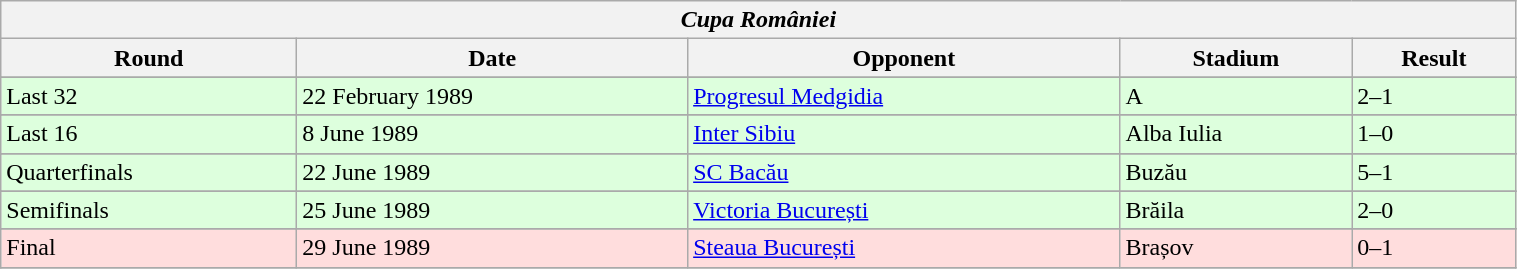<table class="wikitable" style="width:80%;">
<tr>
<th colspan="5" style="text-align:center;"><em>Cupa României</em></th>
</tr>
<tr>
<th>Round</th>
<th>Date</th>
<th>Opponent</th>
<th>Stadium</th>
<th>Result</th>
</tr>
<tr>
</tr>
<tr bgcolor="#ddffdd">
<td>Last 32</td>
<td>22 February 1989</td>
<td><a href='#'>Progresul Medgidia</a></td>
<td>A</td>
<td>2–1</td>
</tr>
<tr>
</tr>
<tr bgcolor="#ddffdd">
<td>Last 16</td>
<td>8 June 1989</td>
<td><a href='#'>Inter Sibiu</a></td>
<td>Alba Iulia</td>
<td>1–0</td>
</tr>
<tr>
</tr>
<tr bgcolor="#ddffdd">
<td>Quarterfinals</td>
<td>22 June 1989</td>
<td><a href='#'>SC Bacău</a></td>
<td>Buzău</td>
<td>5–1</td>
</tr>
<tr>
</tr>
<tr bgcolor="#ddffdd">
<td>Semifinals</td>
<td>25 June 1989</td>
<td><a href='#'>Victoria București</a></td>
<td>Brăila</td>
<td>2–0</td>
</tr>
<tr>
</tr>
<tr bgcolor="#ffdddd">
<td>Final</td>
<td>29 June 1989</td>
<td><a href='#'>Steaua București</a></td>
<td>Brașov</td>
<td>0–1</td>
</tr>
<tr>
</tr>
</table>
